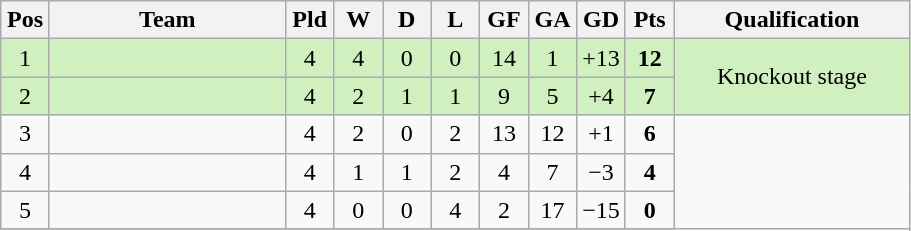<table class="wikitable" border="1" style="text-align: center;">
<tr>
<th width="25"><abbr>Pos</abbr></th>
<th width="150">Team</th>
<th width="25"><abbr>Pld</abbr></th>
<th width="25"><abbr>W</abbr></th>
<th width="25"><abbr>D</abbr></th>
<th width="25"><abbr>L</abbr></th>
<th width="25"><abbr>GF</abbr></th>
<th width="25"><abbr>GA</abbr></th>
<th width="25"><abbr>GD</abbr></th>
<th width="25"><abbr>Pts</abbr></th>
<th width="150">Qualification</th>
</tr>
<tr bgcolor= #D0F0C0>
<td>1</td>
<td align="left"></td>
<td>4</td>
<td>4</td>
<td>0</td>
<td>0</td>
<td>14</td>
<td>1</td>
<td>+13</td>
<td><strong>12</strong></td>
<td rowspan=2>Knockout stage</td>
</tr>
<tr bgcolor= #D0F0C0>
<td>2</td>
<td align="left"></td>
<td>4</td>
<td>2</td>
<td>1</td>
<td>1</td>
<td>9</td>
<td>5</td>
<td>+4</td>
<td><strong>7</strong></td>
</tr>
<tr>
<td>3</td>
<td align="left"></td>
<td>4</td>
<td>2</td>
<td>0</td>
<td>2</td>
<td>13</td>
<td>12</td>
<td>+1</td>
<td><strong>6</strong></td>
</tr>
<tr>
<td>4</td>
<td align="left"></td>
<td>4</td>
<td>1</td>
<td>1</td>
<td>2</td>
<td>4</td>
<td>7</td>
<td>−3</td>
<td><strong>4</strong></td>
</tr>
<tr>
<td>5</td>
<td align="left"></td>
<td>4</td>
<td>0</td>
<td>0</td>
<td>4</td>
<td>2</td>
<td>17</td>
<td>−15</td>
<td><strong>0</strong></td>
</tr>
<tr>
</tr>
</table>
